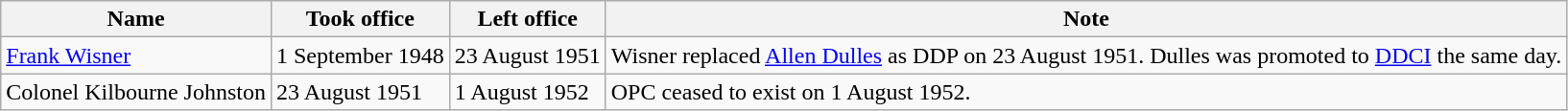<table class="wikitable">
<tr>
<th>Name</th>
<th>Took office</th>
<th>Left office</th>
<th>Note</th>
</tr>
<tr>
<td><a href='#'>Frank Wisner</a></td>
<td>1 September 1948</td>
<td>23 August 1951</td>
<td>Wisner replaced <a href='#'>Allen Dulles</a> as DDP on 23 August 1951. Dulles was promoted to <a href='#'>DDCI</a> the same day.</td>
</tr>
<tr>
<td>Colonel Kilbourne Johnston</td>
<td>23 August 1951</td>
<td>1 August 1952</td>
<td>OPC ceased to exist on 1 August 1952.</td>
</tr>
</table>
